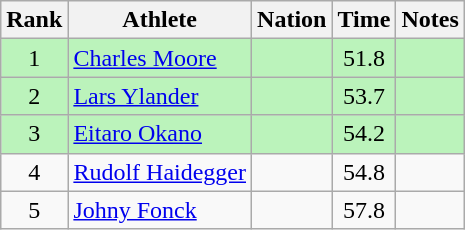<table class="wikitable sortable" style="text-align:center">
<tr>
<th>Rank</th>
<th>Athlete</th>
<th>Nation</th>
<th>Time</th>
<th>Notes</th>
</tr>
<tr bgcolor=bbf3bb>
<td>1</td>
<td align="left"><a href='#'>Charles Moore</a></td>
<td align="left"></td>
<td>51.8</td>
<td></td>
</tr>
<tr bgcolor=bbf3bb>
<td>2</td>
<td align="left"><a href='#'>Lars Ylander</a></td>
<td align="left"></td>
<td>53.7</td>
<td></td>
</tr>
<tr bgcolor=bbf3bb>
<td>3</td>
<td align="left"><a href='#'>Eitaro Okano</a></td>
<td align="left"></td>
<td>54.2</td>
<td></td>
</tr>
<tr>
<td>4</td>
<td align="left"><a href='#'>Rudolf Haidegger</a></td>
<td align="left"></td>
<td>54.8</td>
<td></td>
</tr>
<tr>
<td>5</td>
<td align="left"><a href='#'>Johny Fonck</a></td>
<td align="left"></td>
<td>57.8</td>
<td></td>
</tr>
</table>
